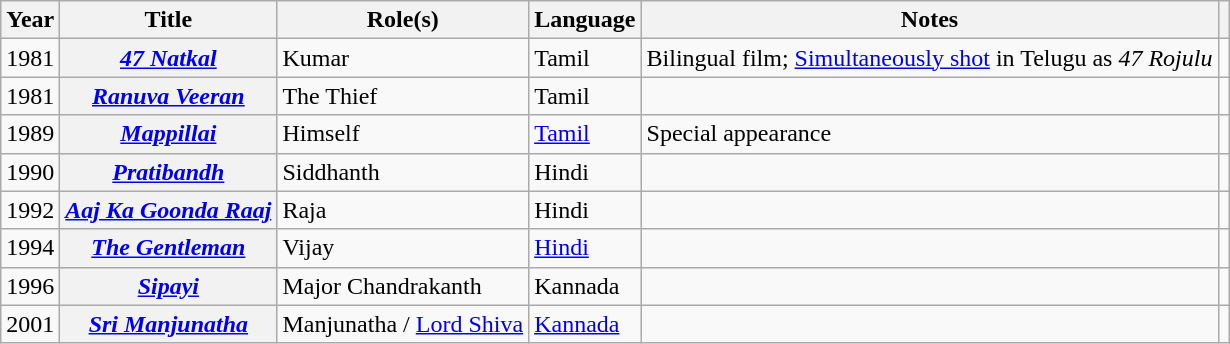<table class="wikitable sortable plainrowheaders">
<tr>
<th scope="col">Year</th>
<th scope="col">Title</th>
<th scope="col">Role(s)</th>
<th scope="col">Language</th>
<th scope="col" class="unsortable">Notes</th>
<th scope="col" class="unsortable"></th>
</tr>
<tr>
<td>1981</td>
<th scope="row"><em><a href='#'>47 Natkal</a></em></th>
<td>Kumar</td>
<td>Tamil</td>
<td>Bilingual film; <a href='#'>Simultaneously shot</a> in Telugu as <em>47 Rojulu</em></td>
<td></td>
</tr>
<tr>
<td>1981</td>
<th scope="row"><em><a href='#'>Ranuva Veeran</a></em></th>
<td>The Thief</td>
<td>Tamil</td>
<td></td>
<td></td>
</tr>
<tr>
<td>1989</td>
<th scope="row"><em><a href='#'>Mappillai</a></em></th>
<td>Himself</td>
<td><a href='#'>Tamil</a></td>
<td>Special appearance</td>
<td></td>
</tr>
<tr>
<td>1990</td>
<th scope="row"><em><a href='#'>Pratibandh</a></em></th>
<td>Siddhanth</td>
<td>Hindi</td>
<td></td>
<td></td>
</tr>
<tr>
<td>1992</td>
<th scope="row"><em><a href='#'>Aaj Ka Goonda Raaj</a></em></th>
<td>Raja</td>
<td>Hindi</td>
<td></td>
<td></td>
</tr>
<tr>
<td>1994</td>
<th scope="row"><em><a href='#'>The Gentleman</a></em></th>
<td>Vijay</td>
<td><a href='#'>Hindi</a></td>
<td></td>
<td></td>
</tr>
<tr>
<td>1996</td>
<th scope="row"><em><a href='#'>Sipayi</a></em></th>
<td>Major Chandrakanth</td>
<td>Kannada</td>
<td></td>
<td></td>
</tr>
<tr>
<td>2001</td>
<th scope="row"><em><a href='#'>Sri Manjunatha</a></em></th>
<td>Manjunatha / <a href='#'>Lord Shiva</a></td>
<td><a href='#'>Kannada</a></td>
<td></td>
<td></td>
</tr>
</table>
